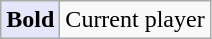<table class=wikitable>
<tr>
<td bgcolor=E6E6FA><strong>Bold</strong></td>
<td>Current player</td>
</tr>
</table>
